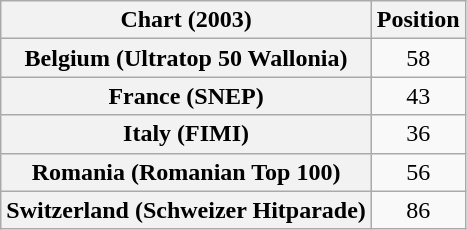<table class="wikitable sortable plainrowheaders">
<tr>
<th>Chart (2003)</th>
<th>Position</th>
</tr>
<tr>
<th scope="row">Belgium (Ultratop 50 Wallonia)</th>
<td align="center">58</td>
</tr>
<tr>
<th scope="row">France (SNEP)</th>
<td align="center">43</td>
</tr>
<tr>
<th scope="row">Italy (FIMI)</th>
<td align="center">36</td>
</tr>
<tr>
<th scope="row">Romania (Romanian Top 100)</th>
<td align="center">56</td>
</tr>
<tr>
<th scope="row">Switzerland (Schweizer Hitparade)</th>
<td align="center">86</td>
</tr>
</table>
